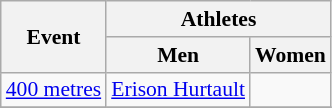<table class=wikitable style="font-size:90%">
<tr>
<th rowspan=2>Event</th>
<th colspan=2>Athletes</th>
</tr>
<tr>
<th>Men</th>
<th>Women</th>
</tr>
<tr>
<td><a href='#'>400 metres</a></td>
<td><a href='#'>Erison Hurtault</a></td>
<td></td>
</tr>
<tr>
</tr>
</table>
